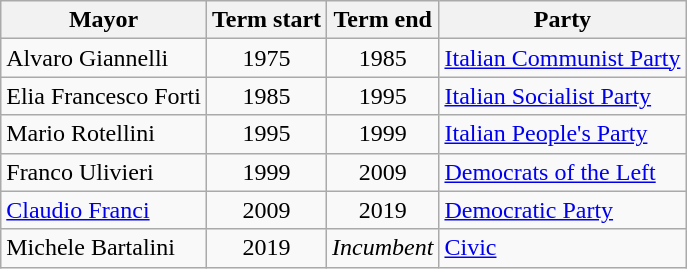<table class="wikitable">
<tr>
<th>Mayor</th>
<th>Term start</th>
<th>Term end</th>
<th>Party</th>
</tr>
<tr>
<td>Alvaro Giannelli</td>
<td align=center>1975</td>
<td align=center>1985</td>
<td><a href='#'>Italian Communist Party</a></td>
</tr>
<tr>
<td>Elia Francesco Forti</td>
<td align=center>1985</td>
<td align=center>1995</td>
<td><a href='#'>Italian Socialist Party</a></td>
</tr>
<tr>
<td>Mario Rotellini</td>
<td align=center>1995</td>
<td align=center>1999</td>
<td><a href='#'>Italian People's Party</a></td>
</tr>
<tr>
<td>Franco Ulivieri</td>
<td align=center>1999</td>
<td align=center>2009</td>
<td><a href='#'>Democrats of the Left</a></td>
</tr>
<tr>
<td><a href='#'>Claudio Franci</a></td>
<td align=center>2009</td>
<td align=center>2019</td>
<td><a href='#'>Democratic Party</a></td>
</tr>
<tr>
<td>Michele Bartalini</td>
<td align=center>2019</td>
<td align=center><em>Incumbent</em></td>
<td><a href='#'>Civic</a></td>
</tr>
</table>
